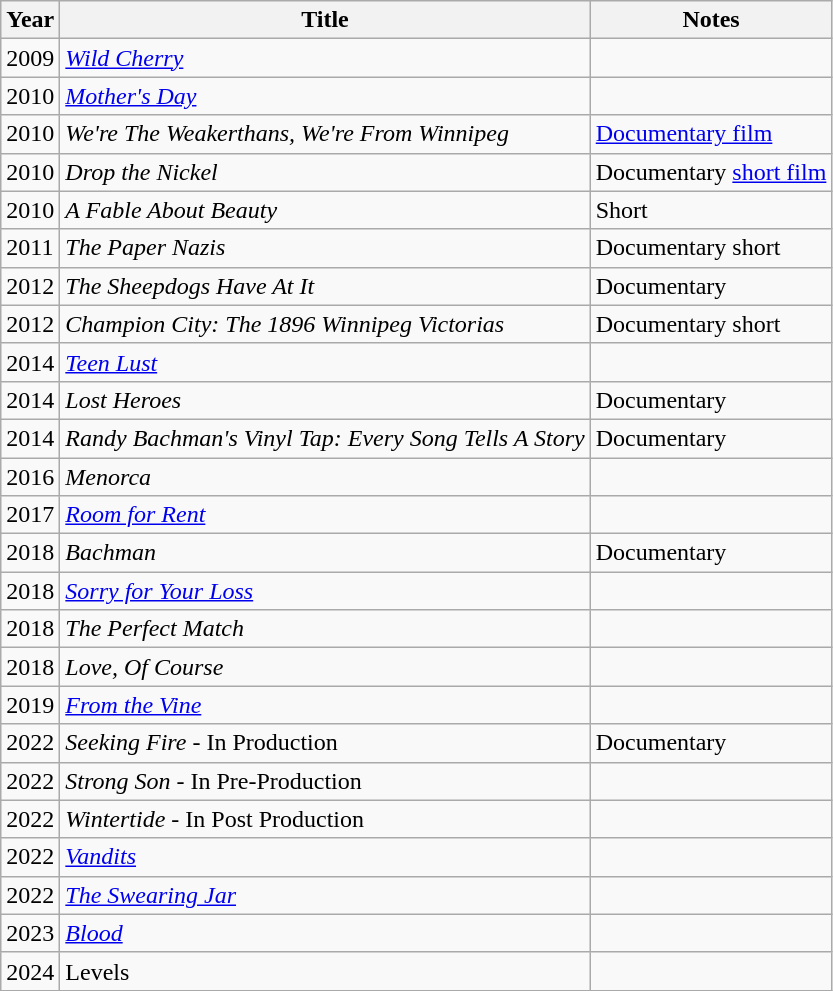<table class="wikitable sortable">
<tr>
<th>Year</th>
<th>Title</th>
<th>Notes</th>
</tr>
<tr>
<td>2009</td>
<td><em><a href='#'>Wild Cherry</a></em></td>
<td></td>
</tr>
<tr>
<td>2010</td>
<td><em><a href='#'>Mother's Day</a></em></td>
<td></td>
</tr>
<tr>
<td>2010</td>
<td><em>We're The Weakerthans, We're From Winnipeg</em></td>
<td><a href='#'>Documentary film</a></td>
</tr>
<tr>
<td>2010</td>
<td><em>Drop the Nickel</em></td>
<td>Documentary <a href='#'>short film</a></td>
</tr>
<tr>
<td>2010</td>
<td data-sort-value="Fable About Beauty, A"><em>A Fable About Beauty</em></td>
<td>Short</td>
</tr>
<tr>
<td>2011</td>
<td data-sort-value="Paper Nazis, The"><em>The Paper Nazis</em></td>
<td>Documentary short</td>
</tr>
<tr>
<td>2012</td>
<td data-sort-value="Sheepdogs Have At It, The"><em>The Sheepdogs Have At It</em></td>
<td>Documentary</td>
</tr>
<tr>
<td>2012</td>
<td><em>Champion City: The 1896 Winnipeg Victorias</em></td>
<td>Documentary short</td>
</tr>
<tr>
<td>2014</td>
<td><em><a href='#'>Teen Lust</a></em></td>
<td></td>
</tr>
<tr>
<td>2014</td>
<td><em>Lost Heroes</em></td>
<td>Documentary</td>
</tr>
<tr>
<td>2014</td>
<td><em>Randy Bachman's Vinyl Tap: Every Song Tells A Story</em></td>
<td>Documentary</td>
</tr>
<tr>
<td>2016</td>
<td><em>Menorca</em></td>
<td></td>
</tr>
<tr>
<td>2017</td>
<td><em><a href='#'>Room for Rent</a></em></td>
<td></td>
</tr>
<tr>
<td>2018</td>
<td><em>Bachman</em></td>
<td>Documentary</td>
</tr>
<tr>
<td>2018</td>
<td><em><a href='#'>Sorry for Your Loss</a></em></td>
<td></td>
</tr>
<tr>
<td>2018</td>
<td data-sort-value="Perfect Match, The"><em>The Perfect Match</em></td>
<td></td>
</tr>
<tr>
<td>2018</td>
<td><em>Love, Of Course</em></td>
<td></td>
</tr>
<tr>
<td>2019</td>
<td><em><a href='#'>From the Vine</a></em></td>
<td></td>
</tr>
<tr>
<td>2022</td>
<td><em>Seeking Fire</em> - In Production</td>
<td>Documentary</td>
</tr>
<tr>
<td>2022</td>
<td><em>Strong Son</em> - In Pre-Production</td>
<td></td>
</tr>
<tr>
<td>2022</td>
<td><em>Wintertide</em> - In Post Production</td>
<td></td>
</tr>
<tr>
<td>2022</td>
<td><em><a href='#'>Vandits</a></em></td>
<td></td>
</tr>
<tr>
<td>2022</td>
<td data-sort-value="Swearing Jar, The"><em><a href='#'>The Swearing Jar</a></em></td>
<td></td>
</tr>
<tr>
<td>2023</td>
<td><em><a href='#'>Blood</a></em></td>
<td></td>
</tr>
<tr>
<td>2024</td>
<td>Levels</td>
<td></td>
</tr>
</table>
